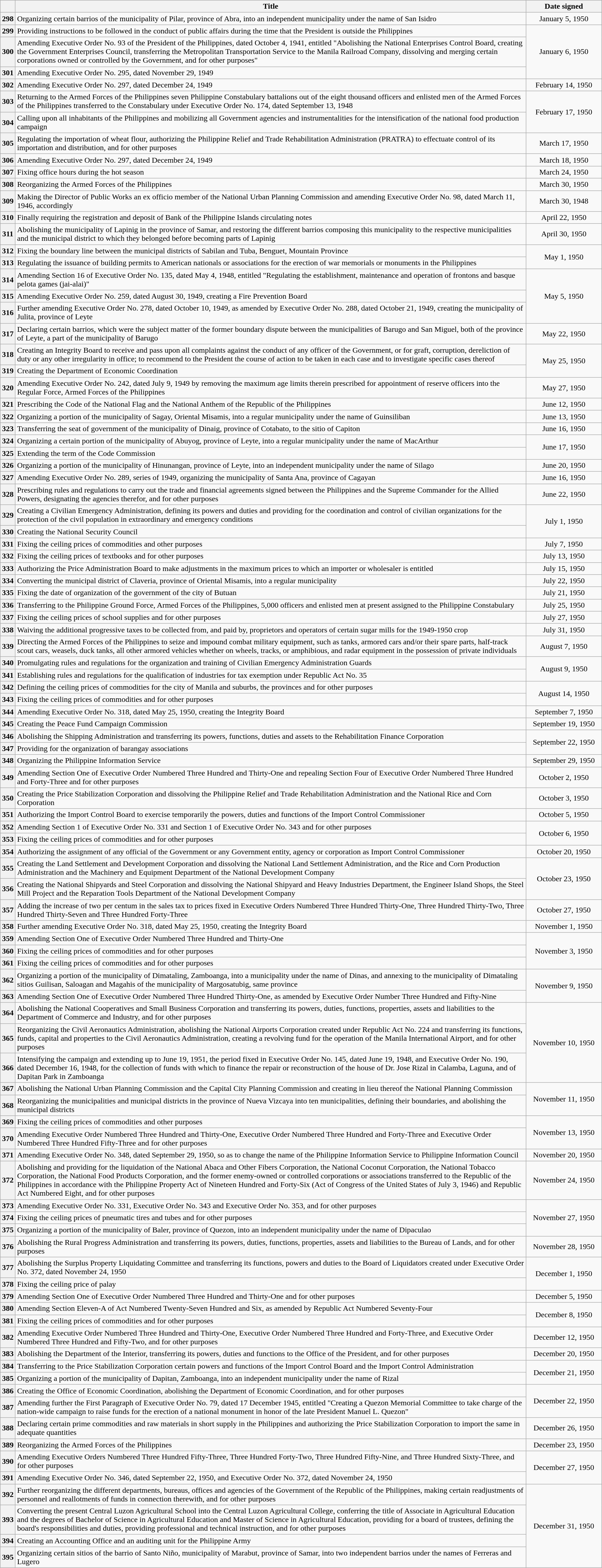<table class="wikitable sortable" style="text-align:center;">
<tr>
<th scope="col"></th>
<th scope="col">Title</th>
<th scope="col" width="150px">Date signed</th>
</tr>
<tr>
<th scope="row">298</th>
<td style="text-align:left;">Organizing certain barrios of the municipality of Pilar, province of Abra, into an independent municipality under the name of San Isidro</td>
<td>January 5, 1950</td>
</tr>
<tr>
<th scope="row">299</th>
<td style="text-align:left;">Providing instructions to be followed in the conduct of public affairs during the time that the President is outside the Philippines</td>
<td rowspan="3">January 6, 1950</td>
</tr>
<tr>
<th scope="row">300</th>
<td style="text-align:left;">Amending Executive Order No. 93 of the President of the Philippines, dated October 4, 1941, entitled "Abolishing the National Enterprises Control Board, creating the Government Enterprises Council, transferring the Metropolitan Transportation Service to the Manila Railroad Company, dissolving and merging certain corporations owned or controlled by the Government, and for other purposes"</td>
</tr>
<tr>
<th scope="row">301</th>
<td style="text-align:left;">Amending Executive Order No. 295, dated November 29, 1949</td>
</tr>
<tr>
<th scope="row">302</th>
<td style="text-align:left;">Amending Executive Order No. 297, dated December 24, 1949</td>
<td>February 14, 1950</td>
</tr>
<tr>
<th scope="row">303</th>
<td style="text-align:left;">Returning to the Armed Forces of the Philippines seven Philippine Constabulary battalions out of the eight thousand officers and enlisted men of the Armed Forces of the Philippines transferred to the Constabulary under Executive Order No. 174, dated September 13, 1948</td>
<td rowspan="2">February 17, 1950</td>
</tr>
<tr>
<th scope="row">304</th>
<td style="text-align:left;">Calling upon all inhabitants of the Philippines and mobilizing all Government agencies and instrumentalities for the intensification of the national food production campaign</td>
</tr>
<tr>
<th scope="row">305</th>
<td style="text-align:left;">Regulating the importation of wheat flour, authorizing the Philippine Relief and Trade Rehabilitation Administration (PRATRA) to effectuate control of its importation and distribution, and for other purposes</td>
<td>March 17, 1950</td>
</tr>
<tr>
<th scope="row">306</th>
<td style="text-align:left;">Amending Executive Order No. 297, dated December 24, 1949</td>
<td>March 18, 1950</td>
</tr>
<tr>
<th scope="row">307</th>
<td style="text-align:left;">Fixing office hours during the hot season</td>
<td>March 24, 1950</td>
</tr>
<tr>
<th scope="row">308</th>
<td style="text-align:left;">Reorganizing the Armed Forces of the Philippines</td>
<td>March 30, 1950</td>
</tr>
<tr>
<th scope="row">309</th>
<td style="text-align:left;">Making the Director of Public Works an ex officio member of the National Urban Planning Commission and amending Executive Order No. 98, dated March 11, 1946, accordingly</td>
<td>March 30, 1948</td>
</tr>
<tr>
<th scope="row">310</th>
<td style="text-align:left;">Finally requiring the registration and deposit of Bank of the Philippine Islands circulating notes</td>
<td>April 22, 1950</td>
</tr>
<tr>
<th scope="row">311</th>
<td style="text-align:left;">Abolishing the municipality of Lapinig in the province of Samar, and restoring the different barrios composing this municipality to the respective municipalities and the municipal district to which they belonged before becoming parts of Lapinig</td>
<td>April 30, 1950</td>
</tr>
<tr>
<th scope="row">312</th>
<td style="text-align:left;">Fixing the boundary line between the municipal districts of Sabilan and Tuba, Benguet, Mountain Province</td>
<td rowspan="2">May 1, 1950</td>
</tr>
<tr>
<th scope="row">313</th>
<td style="text-align:left;">Regulating the issuance of building permits to American nationals or associations for the erection of war memorials or monuments in the Philippines</td>
</tr>
<tr>
<th scope="row">314</th>
<td style="text-align:left;">Amending Section 16 of Executive Order No. 135, dated May 4, 1948, entitled "Regulating the establishment, maintenance and operation of frontons and basque pelota games (jai-alai)"</td>
<td rowspan="3">May 5, 1950</td>
</tr>
<tr>
<th scope="row">315</th>
<td style="text-align:left;">Amending Executive Order No. 259, dated August 30, 1949, creating a Fire Prevention Board</td>
</tr>
<tr>
<th scope="row">316</th>
<td style="text-align:left;">Further amending Executive Order No. 278, dated October 10, 1949, as amended by Executive Order No. 288, dated October 21, 1949, creating the municipality of Julita, province of Leyte</td>
</tr>
<tr>
<th scope="row">317</th>
<td style="text-align:left;">Declaring certain barrios, which were the subject matter of the former boundary dispute between the municipalities of Barugo and San Miguel, both of the province of Leyte, a part of the municipality of Barugo</td>
<td>May 22, 1950</td>
</tr>
<tr>
<th scope="row">318</th>
<td style="text-align:left;">Creating an Integrity Board to receive and pass upon all complaints against the conduct of any officer of the Government, or for graft, corruption, dereliction of duty or any other irregularity in office; to recommend to the President the course of action to be taken in each case and to investigate specific cases thereof</td>
<td rowspan="2">May 25, 1950</td>
</tr>
<tr>
<th scope="row">319</th>
<td style="text-align:left;">Creating the Department of Economic Coordination</td>
</tr>
<tr>
<th scope="row">320</th>
<td style="text-align:left;">Amending Executive Order No. 242, dated July 9, 1949 by removing the maximum age limits therein prescribed for appointment of reserve officers into the Regular Force, Armed Forces of the Philippines</td>
<td>May 27, 1950</td>
</tr>
<tr>
<th scope="row">321</th>
<td style="text-align:left;">Prescribing the Code of the National Flag and the National Anthem of the Republic of the Philippines</td>
<td>June 12, 1950</td>
</tr>
<tr>
<th scope="row">322</th>
<td style="text-align:left;">Organizing a portion of the municipality of Sagay, Oriental Misamis, into a regular municipality under the name of Guinsiliban</td>
<td>June 13, 1950</td>
</tr>
<tr>
<th scope="row">323</th>
<td style="text-align:left;">Transferring the seat of government of the municipality of Dinaig, province of Cotabato, to the sitio of Capiton</td>
<td>June 16, 1950</td>
</tr>
<tr>
<th scope="row">324</th>
<td style="text-align:left;">Organizing a certain portion of the municipality of Abuyog, province of Leyte, into a regular municipality under the name of MacArthur</td>
<td rowspan="2">June 17, 1950</td>
</tr>
<tr>
<th scope="row">325</th>
<td style="text-align:left;">Extending the term of the Code Commission</td>
</tr>
<tr>
<th scope="row">326</th>
<td style="text-align:left;">Organizing a portion of the municipality of Hinunangan, province of Leyte, into an independent municipality under the name of Silago</td>
<td>June 20, 1950</td>
</tr>
<tr>
<th scope="row">327</th>
<td style="text-align:left;">Amending Executive Order No. 289, series of 1949, organizing the municipality of Santa Ana, province of Cagayan</td>
<td>June 16, 1950</td>
</tr>
<tr>
<th scope="row">328</th>
<td style="text-align:left;">Prescribing rules and regulations to carry out the trade and financial agreements signed between the Philippines and the Supreme Commander for the Allied Powers, designating the agencies therefor, and for other purposes</td>
<td>June 22, 1950</td>
</tr>
<tr>
<th scope="row">329</th>
<td style="text-align:left;">Creating a Civilian Emergency Administration, defining its powers and duties and providing for the coordination and control of civilian organizations for the protection of the civil population in extraordinary and emergency conditions</td>
<td rowspan="2">July 1, 1950</td>
</tr>
<tr>
<th scope="row">330</th>
<td style="text-align:left;">Creating the National Security Council</td>
</tr>
<tr>
<th scope="row">331</th>
<td style="text-align:left;">Fixing the ceiling prices of commodities and other purposes</td>
<td>July 7, 1950</td>
</tr>
<tr>
<th scope="row">332</th>
<td style="text-align:left;">Fixing the ceiling prices of textbooks and for other purposes</td>
<td>July 13, 1950</td>
</tr>
<tr>
<th scope="row">333</th>
<td style="text-align:left;">Authorizing the Price Administration Board to make adjustments in the maximum prices to which an importer or wholesaler is entitled</td>
<td>July 15, 1950</td>
</tr>
<tr>
<th scope="row">334</th>
<td style="text-align:left;">Converting the municipal district of Claveria, province of Oriental Misamis, into a regular municipality</td>
<td>July 22, 1950</td>
</tr>
<tr>
<th scope="row">335</th>
<td style="text-align:left;">Fixing the date of organization of the government of the city of Butuan</td>
<td>July 21, 1950</td>
</tr>
<tr>
<th scope="row">336</th>
<td style="text-align:left;">Transferring to the Philippine Ground Force, Armed Forces of the Philippines, 5,000 officers and enlisted men at present assigned to the Philippine Constabulary</td>
<td>July 25, 1950</td>
</tr>
<tr>
<th scope="row">337</th>
<td style="text-align:left;">Fixing the ceiling prices of school supplies and for other purposes</td>
<td>July 27, 1950</td>
</tr>
<tr>
<th scope="row">338</th>
<td style="text-align:left;">Waiving the additional progressive taxes to be collected from, and paid by, proprietors and operators of certain sugar mills for the 1949-1950 crop</td>
<td>July 31, 1950</td>
</tr>
<tr>
<th scope="row">339</th>
<td style="text-align:left;">Directing the Armed Forces of the Philippines to seize and impound combat military equipment, such as tanks, armored cars and/or their spare parts, half-track scout cars, weasels, duck tanks, all other armored vehicles whether on wheels, tracks, or amphibious, and radar equipment in the possession of private individuals</td>
<td>August 7, 1950</td>
</tr>
<tr>
<th scope="row">340</th>
<td style="text-align:left;">Promulgating rules and regulations for the organization and training of Civilian Emergency Administration Guards</td>
<td rowspan="2">August 9, 1950</td>
</tr>
<tr>
<th scope="row">341</th>
<td style="text-align:left;">Establishing rules and regulations for the qualification of industries for tax exemption under Republic Act No. 35</td>
</tr>
<tr>
<th scope="row">342</th>
<td style="text-align:left;">Defining the ceiling prices of commodities for the city of Manila and suburbs, the provinces and for other purposes</td>
<td rowspan="2">August 14, 1950</td>
</tr>
<tr>
<th scope="row">343</th>
<td style="text-align:left;">Fixing the ceiling prices of commodities and for other purposes</td>
</tr>
<tr>
<th scope="row">344</th>
<td style="text-align:left;">Amending Executive Order No. 318, dated May 25, 1950, creating the Integrity Board</td>
<td>September 7, 1950</td>
</tr>
<tr>
<th scope="row">345</th>
<td style="text-align:left;">Creating the Peace Fund Campaign Commission</td>
<td>September 19, 1950</td>
</tr>
<tr>
<th scope="row">346</th>
<td style="text-align:left;">Abolishing the Shipping Administration and transferring its powers, functions, duties and assets to the Rehabilitation Finance Corporation</td>
<td rowspan="2">September 22, 1950</td>
</tr>
<tr>
<th scope="row">347</th>
<td style="text-align:left;">Providing for the organization of barangay associations</td>
</tr>
<tr>
<th scope="row">348</th>
<td style="text-align:left;">Organizing the Philippine Information Service</td>
<td>September 29, 1950</td>
</tr>
<tr>
<th scope="row">349</th>
<td style="text-align:left;">Amending Section One of Executive Order Numbered Three Hundred and Thirty-One and repealing Section Four of Executive Order Numbered Three Hundred and Forty-Three and for other purposes</td>
<td>October 2, 1950</td>
</tr>
<tr>
<th scope="row">350</th>
<td style="text-align:left;">Creating the Price Stabilization Corporation and dissolving the Philippine Relief and Trade Rehabilitation Administration and the National Rice and Corn Corporation</td>
<td>October 3, 1950</td>
</tr>
<tr>
<th scope="row">351</th>
<td style="text-align:left;">Authorizing the Import Control Board to exercise temporarily the powers, duties and functions of the Import Control Commissioner</td>
<td>October 5, 1950</td>
</tr>
<tr>
<th scope="row">352</th>
<td style="text-align:left;">Amending Section 1 of Executive Order No. 331 and Section 1 of Executive Order No. 343 and for other purposes</td>
<td rowspan="2">October 6, 1950</td>
</tr>
<tr>
<th scope="row">353</th>
<td style="text-align:left;">Fixing the ceiling prices of commodities and for other purposes</td>
</tr>
<tr>
<th scope="row">354</th>
<td style="text-align:left;">Authorizing the assignment of any official of the Government or any Government entity, agency or corporation as Import Control Commissioner</td>
<td>October 20, 1950</td>
</tr>
<tr>
<th scope="row">355</th>
<td style="text-align:left;">Creating the Land Settlement and Development Corporation and dissolving the National Land Settlement Administration, and the Rice and Corn Production Administration and the Machinery and Equipment Department of the National Development Company</td>
<td rowspan="2">October 23, 1950</td>
</tr>
<tr>
<th scope="row">356</th>
<td style="text-align:left;">Creating the National Shipyards and Steel Corporation and dissolving the National Shipyard and Heavy Industries Department, the Engineer Island Shops, the Steel Mill Project and the Reparation Tools Department of the National Development Company</td>
</tr>
<tr>
<th scope="row">357</th>
<td style="text-align:left;">Adding the increase of two per centum in the sales tax to prices fixed in Executive Orders Numbered Three Hundred Thirty-One, Three Hundred Thirty-Two, Three Hundred Thirty-Seven and Three Hundred Forty-Three</td>
<td>October 27, 1950</td>
</tr>
<tr>
<th scope="row">358</th>
<td style="text-align:left;">Further amending Executive Order No. 318, dated May 25, 1950, creating the Integrity Board</td>
<td>November 1, 1950</td>
</tr>
<tr>
<th scope="row">359</th>
<td style="text-align:left;">Amending Section One of Executive Order Numbered Three Hundred and Thirty-One</td>
<td rowspan="3">November 3, 1950</td>
</tr>
<tr>
<th scope="row">360</th>
<td style="text-align:left;">Fixing the ceiling prices of commodities and for other purposes</td>
</tr>
<tr>
<th scope="row">361</th>
<td style="text-align:left;">Fixing the ceiling prices of commodities and for other purposes</td>
</tr>
<tr>
<th scope="row">362</th>
<td style="text-align:left;">Organizing a portion of the municipality of Dimataling, Zamboanga, into a municipality under the name of Dinas, and annexing to the municipality of Dimataling sitios Guilisan, Saloagan and Magahis of the municipality of Margosatubig, same province</td>
<td rowspan="2">November 9, 1950</td>
</tr>
<tr>
<th scope="row">363</th>
<td style="text-align:left;">Amending Section One of Executive Order Numbered Three Hundred Thirty-One, as amended by Executive Order Number Three Hundred and Fifty-Nine</td>
</tr>
<tr>
<th scope="row">364</th>
<td style="text-align:left;">Abolishing the National Cooperatives and Small Business Corporation and transferring its powers, duties, functions, properties, assets and liabilities to the Department of Commerce and Industry, and for other purposes</td>
<td rowspan="3">November 10, 1950</td>
</tr>
<tr>
<th scope="row">365</th>
<td style="text-align:left;">Reorganizing the Civil Aeronautics Administration, abolishing the National Airports Corporation created under Republic Act No. 224 and transferring its functions, funds, capital and properties to the Civil Aeronautics Administration, creating a revolving fund for the operation of the Manila International Airport, and for other purposes</td>
</tr>
<tr>
<th scope="row">366</th>
<td style="text-align:left;">Intensifying the campaign and extending up to June 19, 1951, the period fixed in Executive Order No. 145, dated June 19, 1948, and Executive Order No. 190, dated December 16, 1948, for the collection of funds with which to finance the repair or reconstruction of the house of Dr. Jose Rizal in Calamba, Laguna, and of Dapitan Park in Zamboanga</td>
</tr>
<tr>
<th scope="row">367</th>
<td style="text-align:left;">Abolishing the National Urban Planning Commission and the Capital City Planning Commission and creating in lieu thereof the National Planning Commission</td>
<td rowspan="2">November 11, 1950</td>
</tr>
<tr>
<th scope="row">368</th>
<td style="text-align:left;">Reorganizing the municipalities and municipal districts in the province of Nueva Vizcaya into ten municipalities, defining their boundaries, and abolishing the municipal districts</td>
</tr>
<tr>
<th scope="row">369</th>
<td style="text-align:left;">Fixing the ceiling prices of commodities and other purposes</td>
<td rowspan="2">November 13, 1950</td>
</tr>
<tr>
<th scope="row">370</th>
<td style="text-align:left;">Amending Executive Order Numbered Three Hundred and Thirty-One, Executive Order Numbered Three Hundred and Forty-Three and Executive Order Numbered Three Hundred Fifty-Three and for other purposes</td>
</tr>
<tr>
<th scope="row">371</th>
<td style="text-align:left;">Amending Executive Order No. 348, dated September 29, 1950, so as to change the name of the Philippine Information Service to Philippine Information Council</td>
<td>November 20, 1950</td>
</tr>
<tr>
<th scope="row">372</th>
<td style="text-align:left;">Abolishing and providing for the liquidation of the National Abaca and Other Fibers Corporation, the National Coconut Corporation, the National Tobacco Corporation, the National Food Products Corporation, and the former enemy-owned or controlled corporations or associations transferred to the Republic of the Philippines in accordance with the Philippine Property Act of Nineteen Hundred and Forty-Six (Act of Congress of the United States of July 3, 1946) and Republic Act Numbered Eight, and for other purposes</td>
<td>November 24, 1950</td>
</tr>
<tr>
<th scope="row">373</th>
<td style="text-align:left;">Amending Executive Order No. 331, Executive Order No. 343 and Executive Order No. 353, and for other purposes</td>
<td rowspan="3">November 27, 1950</td>
</tr>
<tr>
<th scope="row">374</th>
<td style="text-align:left;">Fixing the ceiling prices of pneumatic tires and tubes and for other purposes</td>
</tr>
<tr>
<th scope="row">375</th>
<td style="text-align:left;">Organizing a portion of the municipality of Baler, province of Quezon, into an independent municipality under the name of Dipaculao</td>
</tr>
<tr>
<th scope="row">376</th>
<td style="text-align:left;">Abolishing the Rural Progress Administration and transferring its powers, duties, functions, properties, assets and liabilities to the Bureau of Lands, and for other purposes</td>
<td>November 28, 1950</td>
</tr>
<tr>
<th scope="row">377</th>
<td style="text-align:left;">Abolishing the Surplus Property Liquidating Committee and transferring its functions, powers and duties to the Board of Liquidators created under Executive Order No. 372, dated November 24, 1950</td>
<td rowspan="2">December 1, 1950</td>
</tr>
<tr>
<th scope="row">378</th>
<td style="text-align:left;">Fixing the ceiling price of palay</td>
</tr>
<tr>
<th scope="row">379</th>
<td style="text-align:left;">Amending Section One of Executive Order Numbered Three Hundred and Thirty-One and for other purposes</td>
<td>December 5, 1950</td>
</tr>
<tr>
<th scope="row">380</th>
<td style="text-align:left;">Amending Section Eleven-A of Act Numbered Twenty-Seven Hundred and Six, as amended by Republic Act Numbered Seventy-Four</td>
<td rowspan="2">December 8, 1950</td>
</tr>
<tr>
<th scope="row">381</th>
<td style="text-align:left;">Fixing the ceiling prices of commodities and for other purposes</td>
</tr>
<tr>
<th scope="row">382</th>
<td style="text-align:left;">Amending Executive Order Numbered Three Hundred and Thirty-One, Executive Order Numbered Three Hundred and Forty-Three, and Executive Order Numbered Three Hundred and Fifty-Two, and for other purposes</td>
<td>December 12, 1950</td>
</tr>
<tr>
<th scope="row">383</th>
<td style="text-align:left;">Abolishing the Department of the Interior, transferring its powers, duties and functions to the Office of the President, and for other purposes</td>
<td>December 20, 1950</td>
</tr>
<tr>
<th scope="row">384</th>
<td style="text-align:left;">Transferring to the Price Stabilization Corporation certain powers and functions of the Import Control Board and the Import Control Administration</td>
<td rowspan="2">December 21, 1950</td>
</tr>
<tr>
<th scope="row">385</th>
<td style="text-align:left;">Organizing a portion of the municipality of Dapitan, Zamboanga, into an independent municipality under the name of Rizal</td>
</tr>
<tr>
<th scope="row">386</th>
<td style="text-align:left;">Creating the Office of Economic Coordination, abolishing the Department of Economic Coordination, and for other purposes</td>
<td rowspan="2">December 22, 1950</td>
</tr>
<tr>
<th scope="row">387</th>
<td style="text-align:left;">Amending further the First Paragraph of Executive Order No. 79, dated 17 December 1945, entitled "Creating a Quezon Memorial Committee to take charge of the nation-wide campaign to raise funds for the erection of a national monument in honor of the late President Manuel L. Quezon"</td>
</tr>
<tr>
<th scope="row">388</th>
<td style="text-align:left;">Declaring certain prime commodities and raw materials in short supply in the Philippines and authorizing the Price Stabilization Corporation to import the same in adequate quantities</td>
<td>December 26, 1950</td>
</tr>
<tr>
<th scope="row">389</th>
<td style="text-align:left;">Reorganizing the Armed Forces of the Philippines</td>
<td>December 23, 1950</td>
</tr>
<tr>
<th scope="row">390</th>
<td style="text-align:left;">Amending Executive Orders Numbered Three Hundred Fifty-Three, Three Hundred Forty-Two, Three Hundred Fifty-Nine, and Three Hundred Sixty-Three, and for other purposes</td>
<td rowspan="2">December 27, 1950</td>
</tr>
<tr>
<th scope="row">391</th>
<td style="text-align:left;">Amending Executive Order No. 346, dated September 22, 1950, and Executive Order No. 372, dated November 24, 1950</td>
</tr>
<tr>
<th scope="row">392</th>
<td style="text-align:left;">Further reorganizing the different departments, bureaus, offices and agencies of the Government of the Republic of the Philippines, making certain readjustments of personnel and reallotments of funds in connection therewith, and for other purposes</td>
<td rowspan="4">December 31, 1950</td>
</tr>
<tr>
<th scope="row">393</th>
<td style="text-align:left;">Converting the present Central Luzon Agricultural School into the Central Luzon Agricultural College, conferring the title of Associate in Agricultural Education and the degrees of Bachelor of Science in Agricultural Education and Master of Science in Agricultural Education, providing for a board of trustees, defining the board's responsibilities and duties, providing professional and technical instruction, and for other purposes</td>
</tr>
<tr>
<th scope="row">394</th>
<td style="text-align:left;">Creating an Accounting Office and an auditing unit for the Philippine Army</td>
</tr>
<tr>
<th scope="row">395</th>
<td style="text-align:left;">Organizing certain sitios of the barrio of Santo Niño, municipality of Marabut, province of Samar, into two independent barrios under the names of Ferreras and Lugero</td>
</tr>
</table>
